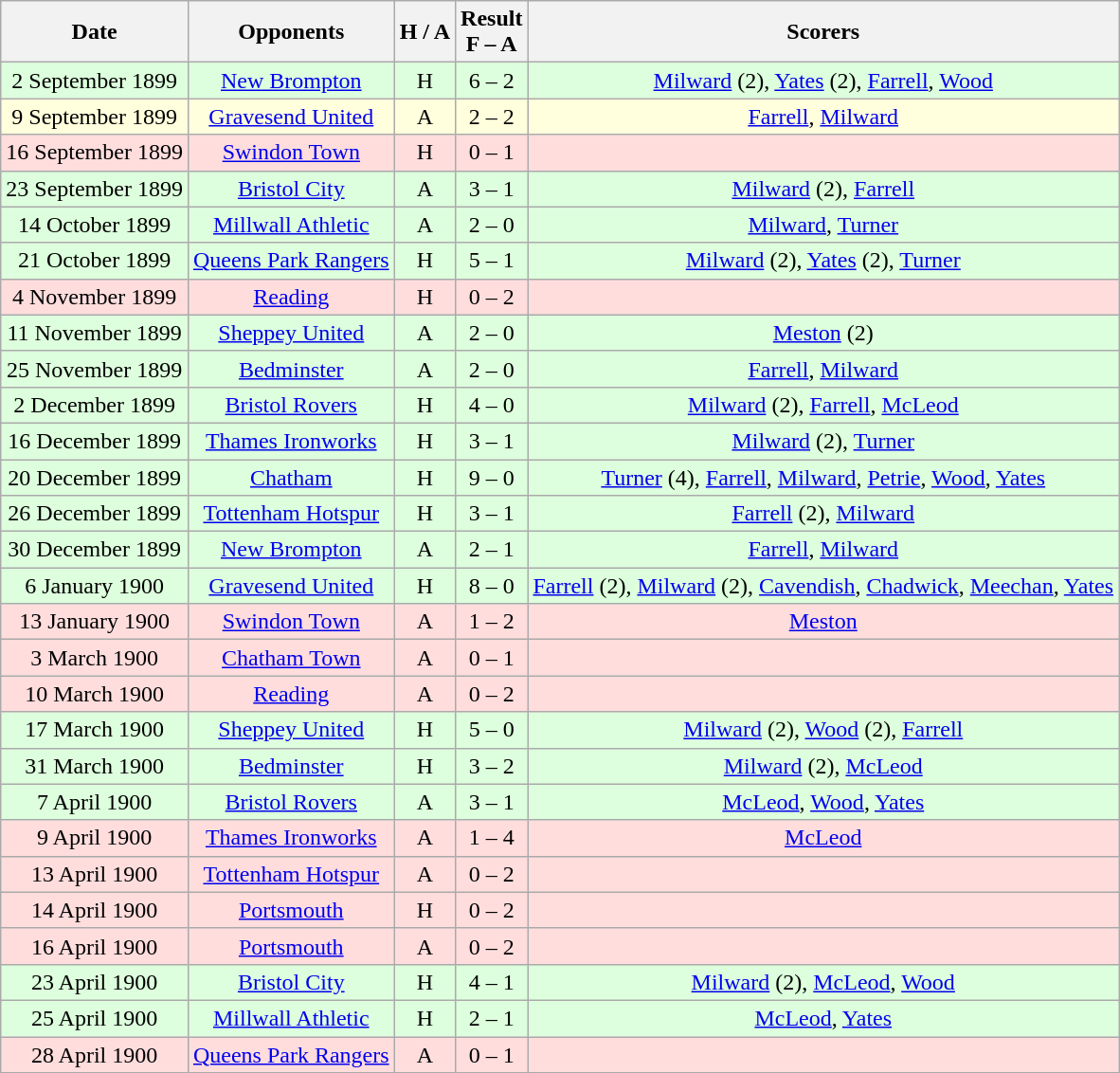<table class="wikitable" style="text-align:center">
<tr>
<th>Date</th>
<th>Opponents</th>
<th>H / A</th>
<th>Result<br>F – A</th>
<th>Scorers</th>
</tr>
<tr bgcolor="#ddffdd">
<td>2 September 1899</td>
<td><a href='#'>New Brompton</a></td>
<td>H</td>
<td>6 – 2</td>
<td><a href='#'>Milward</a> (2), <a href='#'>Yates</a> (2), <a href='#'>Farrell</a>, <a href='#'>Wood</a></td>
</tr>
<tr bgcolor="#ffffdd">
<td>9 September 1899</td>
<td><a href='#'>Gravesend United</a></td>
<td>A</td>
<td>2 – 2</td>
<td><a href='#'>Farrell</a>, <a href='#'>Milward</a></td>
</tr>
<tr bgcolor="#ffdddd">
<td>16 September 1899</td>
<td><a href='#'>Swindon Town</a></td>
<td>H</td>
<td>0 – 1</td>
<td></td>
</tr>
<tr bgcolor="#ddffdd">
<td>23 September 1899</td>
<td><a href='#'>Bristol City</a></td>
<td>A</td>
<td>3 – 1</td>
<td><a href='#'>Milward</a> (2), <a href='#'>Farrell</a></td>
</tr>
<tr bgcolor="#ddffdd">
<td>14 October 1899</td>
<td><a href='#'>Millwall Athletic</a></td>
<td>A</td>
<td>2 – 0</td>
<td><a href='#'>Milward</a>, <a href='#'>Turner</a></td>
</tr>
<tr bgcolor="#ddffdd">
<td>21 October 1899</td>
<td><a href='#'>Queens Park Rangers</a></td>
<td>H</td>
<td>5 – 1</td>
<td><a href='#'>Milward</a> (2), <a href='#'>Yates</a> (2), <a href='#'>Turner</a></td>
</tr>
<tr bgcolor="#ffdddd">
<td>4 November 1899</td>
<td><a href='#'>Reading</a></td>
<td>H</td>
<td>0 – 2</td>
<td></td>
</tr>
<tr bgcolor="#ddffdd">
<td>11 November 1899</td>
<td><a href='#'>Sheppey United</a></td>
<td>A</td>
<td>2 – 0</td>
<td><a href='#'>Meston</a> (2)</td>
</tr>
<tr bgcolor="#ddffdd">
<td>25 November 1899</td>
<td><a href='#'>Bedminster</a></td>
<td>A</td>
<td>2 – 0</td>
<td><a href='#'>Farrell</a>, <a href='#'>Milward</a></td>
</tr>
<tr bgcolor="#ddffdd">
<td>2 December 1899</td>
<td><a href='#'>Bristol Rovers</a></td>
<td>H</td>
<td>4 – 0</td>
<td><a href='#'>Milward</a> (2), <a href='#'>Farrell</a>, <a href='#'>McLeod</a></td>
</tr>
<tr bgcolor="#ddffdd">
<td>16 December 1899</td>
<td><a href='#'>Thames Ironworks</a></td>
<td>H</td>
<td>3 – 1</td>
<td><a href='#'>Milward</a> (2), <a href='#'>Turner</a></td>
</tr>
<tr bgcolor="#ddffdd">
<td>20 December 1899</td>
<td><a href='#'>Chatham</a></td>
<td>H</td>
<td>9 – 0</td>
<td><a href='#'>Turner</a> (4), <a href='#'>Farrell</a>, <a href='#'>Milward</a>, <a href='#'>Petrie</a>, <a href='#'>Wood</a>, <a href='#'>Yates</a></td>
</tr>
<tr bgcolor="#ddffdd">
<td>26 December 1899</td>
<td><a href='#'>Tottenham Hotspur</a></td>
<td>H</td>
<td>3 – 1</td>
<td><a href='#'>Farrell</a> (2), <a href='#'>Milward</a></td>
</tr>
<tr bgcolor="#ddffdd">
<td>30 December 1899</td>
<td><a href='#'>New Brompton</a></td>
<td>A</td>
<td>2 – 1</td>
<td><a href='#'>Farrell</a>, <a href='#'>Milward</a></td>
</tr>
<tr bgcolor="#ddffdd">
<td>6 January 1900</td>
<td><a href='#'>Gravesend United</a></td>
<td>H</td>
<td>8 – 0</td>
<td><a href='#'>Farrell</a> (2), <a href='#'>Milward</a> (2), <a href='#'>Cavendish</a>, <a href='#'>Chadwick</a>, <a href='#'>Meechan</a>, <a href='#'>Yates</a></td>
</tr>
<tr bgcolor="#ffdddd">
<td>13 January 1900</td>
<td><a href='#'>Swindon Town</a></td>
<td>A</td>
<td>1 – 2</td>
<td><a href='#'>Meston</a></td>
</tr>
<tr bgcolor="#ffdddd">
<td>3 March 1900</td>
<td><a href='#'>Chatham Town</a></td>
<td>A</td>
<td>0 – 1</td>
<td></td>
</tr>
<tr bgcolor="#ffdddd">
<td>10 March 1900</td>
<td><a href='#'>Reading</a></td>
<td>A</td>
<td>0 – 2</td>
<td></td>
</tr>
<tr bgcolor="#ddffdd">
<td>17 March 1900</td>
<td><a href='#'>Sheppey United</a></td>
<td>H</td>
<td>5 – 0</td>
<td><a href='#'>Milward</a> (2), <a href='#'>Wood</a> (2), <a href='#'>Farrell</a></td>
</tr>
<tr bgcolor="#ddffdd">
<td>31 March 1900</td>
<td><a href='#'>Bedminster</a></td>
<td>H</td>
<td>3 – 2</td>
<td><a href='#'>Milward</a> (2), <a href='#'>McLeod</a></td>
</tr>
<tr bgcolor="#ddffdd">
<td>7 April 1900</td>
<td><a href='#'>Bristol Rovers</a></td>
<td>A</td>
<td>3 – 1</td>
<td><a href='#'>McLeod</a>, <a href='#'>Wood</a>, <a href='#'>Yates</a></td>
</tr>
<tr bgcolor="#ffdddd">
<td>9 April 1900</td>
<td><a href='#'>Thames Ironworks</a></td>
<td>A</td>
<td>1 – 4</td>
<td><a href='#'>McLeod</a></td>
</tr>
<tr bgcolor="#ffdddd">
<td>13 April 1900</td>
<td><a href='#'>Tottenham Hotspur</a></td>
<td>A</td>
<td>0 – 2</td>
<td></td>
</tr>
<tr bgcolor="#ffdddd">
<td>14 April 1900</td>
<td><a href='#'>Portsmouth</a></td>
<td>H</td>
<td>0 – 2</td>
<td></td>
</tr>
<tr bgcolor="#ffdddd">
<td>16 April 1900</td>
<td><a href='#'>Portsmouth</a></td>
<td>A</td>
<td>0 – 2</td>
<td></td>
</tr>
<tr bgcolor="#ddffdd">
<td>23 April 1900</td>
<td><a href='#'>Bristol City</a></td>
<td>H</td>
<td>4 – 1</td>
<td><a href='#'>Milward</a> (2), <a href='#'>McLeod</a>, <a href='#'>Wood</a></td>
</tr>
<tr bgcolor="#ddffdd">
<td>25 April 1900</td>
<td><a href='#'>Millwall Athletic</a></td>
<td>H</td>
<td>2 – 1</td>
<td><a href='#'>McLeod</a>, <a href='#'>Yates</a></td>
</tr>
<tr bgcolor="#ffdddd">
<td>28 April 1900</td>
<td><a href='#'>Queens Park Rangers</a></td>
<td>A</td>
<td>0 – 1</td>
<td></td>
</tr>
</table>
